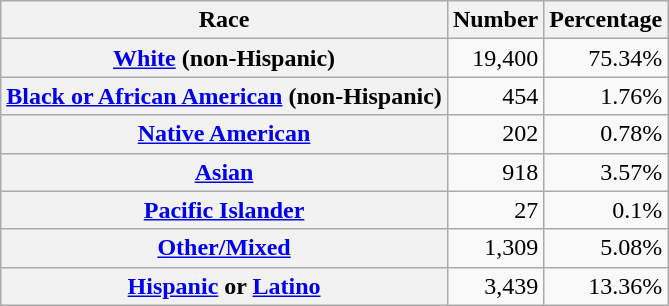<table class="wikitable" style="text-align:right">
<tr>
<th scope="col">Race</th>
<th scope="col">Number</th>
<th scope="col">Percentage</th>
</tr>
<tr>
<th scope="row"><a href='#'>White</a> (non-Hispanic)</th>
<td>19,400</td>
<td>75.34%</td>
</tr>
<tr>
<th scope="row"><a href='#'>Black or African American</a> (non-Hispanic)</th>
<td>454</td>
<td>1.76%</td>
</tr>
<tr>
<th scope="row"><a href='#'>Native American</a></th>
<td>202</td>
<td>0.78%</td>
</tr>
<tr>
<th scope="row"><a href='#'>Asian</a></th>
<td>918</td>
<td>3.57%</td>
</tr>
<tr>
<th scope="row"><a href='#'>Pacific Islander</a></th>
<td>27</td>
<td>0.1%</td>
</tr>
<tr>
<th scope="row"><a href='#'>Other/Mixed</a></th>
<td>1,309</td>
<td>5.08%</td>
</tr>
<tr>
<th scope="row"><a href='#'>Hispanic</a> or <a href='#'>Latino</a></th>
<td>3,439</td>
<td>13.36%</td>
</tr>
</table>
